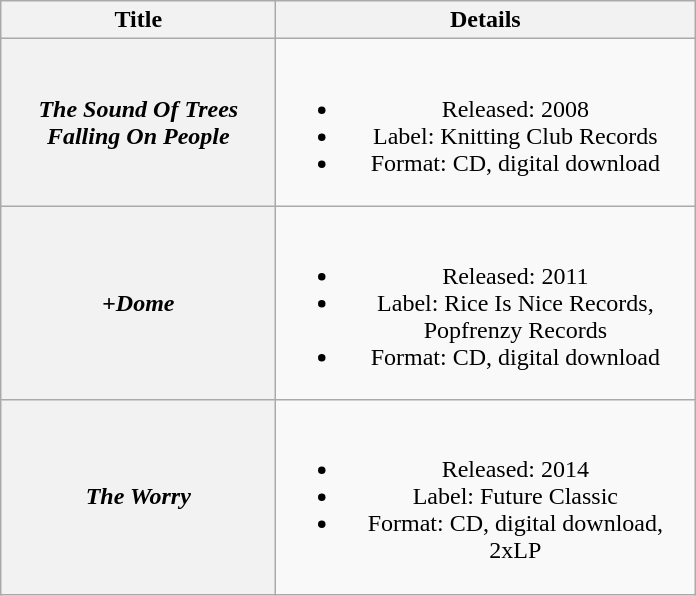<table class="wikitable plainrowheaders" style="text-align:center;" border="1">
<tr>
<th scope="col" style="width:11em;">Title</th>
<th scope="col" style="width:17em;">Details</th>
</tr>
<tr>
<th scope="row"><em>The Sound Of Trees Falling On People</em></th>
<td><br><ul><li>Released: 2008</li><li>Label: Knitting Club Records</li><li>Format: CD, digital download</li></ul></td>
</tr>
<tr>
<th scope="row"><em>+Dome</em></th>
<td><br><ul><li>Released: 2011</li><li>Label: Rice Is Nice Records, Popfrenzy Records</li><li>Format: CD, digital download</li></ul></td>
</tr>
<tr>
<th scope="row"><em>The Worry</em></th>
<td><br><ul><li>Released: 2014</li><li>Label: Future Classic</li><li>Format: CD, digital download, 2xLP</li></ul></td>
</tr>
</table>
